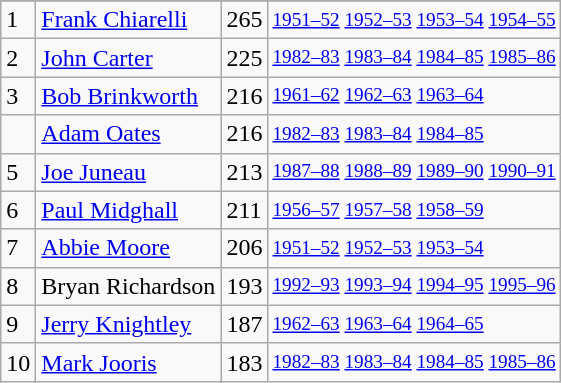<table class="wikitable">
<tr>
</tr>
<tr>
<td>1</td>
<td><a href='#'>Frank Chiarelli</a></td>
<td>265</td>
<td style="font-size:80%;"><a href='#'>1951–52</a> <a href='#'>1952–53</a> <a href='#'>1953–54</a> <a href='#'>1954–55</a></td>
</tr>
<tr>
<td>2</td>
<td><a href='#'>John Carter</a></td>
<td>225</td>
<td style="font-size:80%;"><a href='#'>1982–83</a> <a href='#'>1983–84</a> <a href='#'>1984–85</a> <a href='#'>1985–86</a></td>
</tr>
<tr>
<td>3</td>
<td><a href='#'>Bob Brinkworth</a></td>
<td>216</td>
<td style="font-size:80%;"><a href='#'>1961–62</a> <a href='#'>1962–63</a> <a href='#'>1963–64</a></td>
</tr>
<tr>
<td></td>
<td><a href='#'>Adam Oates</a></td>
<td>216</td>
<td style="font-size:80%;"><a href='#'>1982–83</a> <a href='#'>1983–84</a> <a href='#'>1984–85</a></td>
</tr>
<tr>
<td>5</td>
<td><a href='#'>Joe Juneau</a></td>
<td>213</td>
<td style="font-size:80%;"><a href='#'>1987–88</a> <a href='#'>1988–89</a> <a href='#'>1989–90</a> <a href='#'>1990–91</a></td>
</tr>
<tr>
<td>6</td>
<td><a href='#'>Paul Midghall</a></td>
<td>211</td>
<td style="font-size:80%;"><a href='#'>1956–57</a> <a href='#'>1957–58</a> <a href='#'>1958–59</a></td>
</tr>
<tr>
<td>7</td>
<td><a href='#'>Abbie Moore</a></td>
<td>206</td>
<td style="font-size:80%;"><a href='#'>1951–52</a> <a href='#'>1952–53</a> <a href='#'>1953–54</a></td>
</tr>
<tr>
<td>8</td>
<td>Bryan Richardson</td>
<td>193</td>
<td style="font-size:80%;"><a href='#'>1992–93</a> <a href='#'>1993–94</a> <a href='#'>1994–95</a> <a href='#'>1995–96</a></td>
</tr>
<tr>
<td>9</td>
<td><a href='#'>Jerry Knightley</a></td>
<td>187</td>
<td style="font-size:80%;"><a href='#'>1962–63</a> <a href='#'>1963–64</a> <a href='#'>1964–65</a></td>
</tr>
<tr>
<td>10</td>
<td><a href='#'>Mark Jooris</a></td>
<td>183</td>
<td style="font-size:80%;"><a href='#'>1982–83</a> <a href='#'>1983–84</a> <a href='#'>1984–85</a> <a href='#'>1985–86</a></td>
</tr>
</table>
